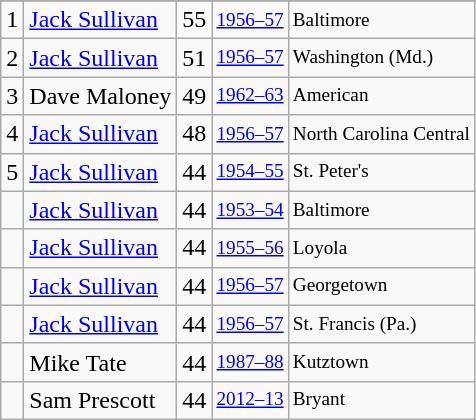<table class="wikitable">
<tr>
</tr>
<tr>
<td>1</td>
<td><a href='#'>Jack Sullivan</a></td>
<td>55</td>
<td style="font-size:80%;"><a href='#'>1956–57</a></td>
<td style="font-size:80%;">Baltimore</td>
</tr>
<tr>
<td>2</td>
<td><a href='#'>Jack Sullivan</a></td>
<td>51</td>
<td style="font-size:80%;"><a href='#'>1956–57</a></td>
<td style="font-size:80%;">Washington (Md.)</td>
</tr>
<tr>
<td>3</td>
<td>Dave Maloney</td>
<td>49</td>
<td style="font-size:80%;"><a href='#'>1962–63</a></td>
<td style="font-size:80%;">American</td>
</tr>
<tr>
<td>4</td>
<td><a href='#'>Jack Sullivan</a></td>
<td>48</td>
<td style="font-size:80%;"><a href='#'>1956–57</a></td>
<td style="font-size:80%;">North Carolina Central</td>
</tr>
<tr>
<td>5</td>
<td><a href='#'>Jack Sullivan</a></td>
<td>44</td>
<td style="font-size:80%;"><a href='#'>1954–55</a></td>
<td style="font-size:80%;">St. Peter's</td>
</tr>
<tr>
<td></td>
<td><a href='#'>Jack Sullivan</a></td>
<td>44</td>
<td style="font-size:80%;"><a href='#'>1953–54</a></td>
<td style="font-size:80%;">Baltimore</td>
</tr>
<tr>
<td></td>
<td><a href='#'>Jack Sullivan</a></td>
<td>44</td>
<td style="font-size:80%;"><a href='#'>1955–56</a></td>
<td style="font-size:80%;">Loyola</td>
</tr>
<tr>
<td></td>
<td><a href='#'>Jack Sullivan</a></td>
<td>44</td>
<td style="font-size:80%;"><a href='#'>1956–57</a></td>
<td style="font-size:80%;">Georgetown</td>
</tr>
<tr>
<td></td>
<td><a href='#'>Jack Sullivan</a></td>
<td>44</td>
<td style="font-size:80%;"><a href='#'>1956–57</a></td>
<td style="font-size:80%;">St. Francis (Pa.)</td>
</tr>
<tr>
<td></td>
<td>Mike Tate</td>
<td>44</td>
<td style="font-size:80%;"><a href='#'>1987–88</a></td>
<td style="font-size:80%;">Kutztown</td>
</tr>
<tr>
<td></td>
<td>Sam Prescott</td>
<td>44</td>
<td style="font-size:80%;"><a href='#'>2012–13</a></td>
<td style="font-size:80%;">Bryant</td>
</tr>
</table>
